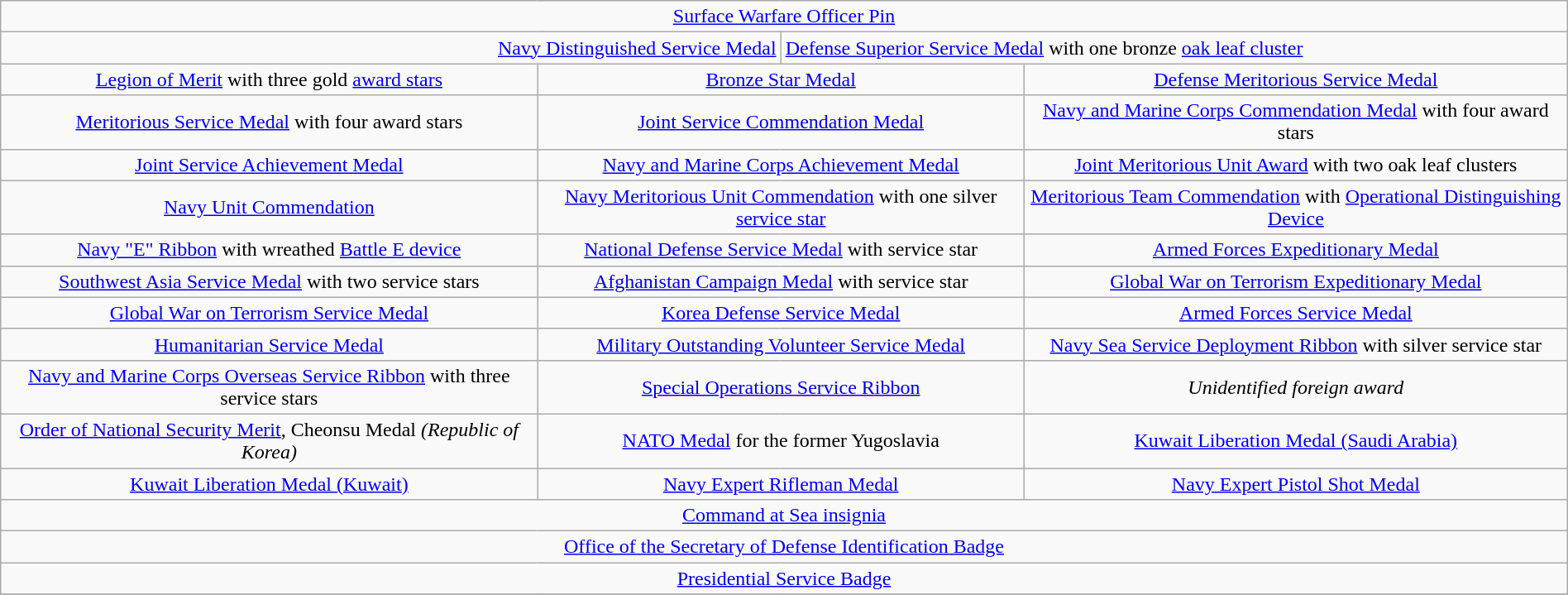<table class="wikitable" style="margin:1em auto; text-align:center;">
<tr>
<td colspan="6"><a href='#'>Surface Warfare Officer Pin</a></td>
</tr>
<tr>
<td colspan="3" align="right"><a href='#'>Navy Distinguished Service Medal</a></td>
<td colspan="3" align="left"><a href='#'>Defense Superior Service Medal</a> with one bronze <a href='#'>oak leaf cluster</a></td>
</tr>
<tr>
<td colspan="2"><a href='#'>Legion of Merit</a> with three gold <a href='#'>award stars</a></td>
<td colspan="2"><a href='#'>Bronze Star Medal</a></td>
<td colspan="2"><a href='#'>Defense Meritorious Service Medal</a></td>
</tr>
<tr>
<td colspan="2"><a href='#'>Meritorious Service Medal</a> with four award stars</td>
<td colspan="2"><a href='#'>Joint Service Commendation Medal</a></td>
<td colspan="2"><a href='#'>Navy and Marine Corps Commendation Medal</a> with four award stars</td>
</tr>
<tr>
<td colspan="2"><a href='#'>Joint Service Achievement Medal</a></td>
<td colspan="2"><a href='#'>Navy and Marine Corps Achievement Medal</a></td>
<td colspan="2"><a href='#'>Joint Meritorious Unit Award</a> with two oak leaf clusters</td>
</tr>
<tr>
<td colspan="2"><a href='#'>Navy Unit Commendation</a></td>
<td colspan="2"><a href='#'>Navy Meritorious Unit Commendation</a> with one silver <a href='#'>service star</a></td>
<td colspan="2"><a href='#'>Meritorious Team Commendation</a> with <a href='#'>Operational Distinguishing Device</a></td>
</tr>
<tr>
<td colspan="2"><a href='#'>Navy "E" Ribbon</a> with wreathed <a href='#'>Battle E device</a></td>
<td colspan="2"><a href='#'>National Defense Service Medal</a> with service star</td>
<td colspan="2"><a href='#'>Armed Forces Expeditionary Medal</a></td>
</tr>
<tr>
<td colspan="2"><a href='#'>Southwest Asia Service Medal</a> with two service stars</td>
<td colspan="2"><a href='#'>Afghanistan Campaign Medal</a> with service star</td>
<td colspan="2"><a href='#'>Global War on Terrorism Expeditionary Medal</a></td>
</tr>
<tr>
<td colspan="2"><a href='#'>Global War on Terrorism Service Medal</a></td>
<td colspan="2"><a href='#'>Korea Defense Service Medal</a></td>
<td colspan="2"><a href='#'>Armed Forces Service Medal</a></td>
</tr>
<tr>
<td colspan="2"><a href='#'>Humanitarian Service Medal</a></td>
<td colspan="2"><a href='#'>Military Outstanding Volunteer Service Medal</a></td>
<td colspan="2"><a href='#'>Navy Sea Service Deployment Ribbon</a> with silver service star</td>
</tr>
<tr>
<td colspan="2"><a href='#'>Navy and Marine Corps Overseas Service Ribbon</a> with three service stars</td>
<td colspan="2"><a href='#'>Special Operations Service Ribbon</a></td>
<td colspan="2"><em>Unidentified foreign award</em></td>
</tr>
<tr>
<td colspan="2"><a href='#'>Order of National Security Merit</a>, Cheonsu Medal <em>(Republic of Korea)</em></td>
<td colspan="2"><a href='#'>NATO Medal</a> for the former Yugoslavia</td>
<td colspan="2"><a href='#'>Kuwait Liberation Medal (Saudi Arabia)</a></td>
</tr>
<tr>
<td colspan="2"><a href='#'>Kuwait Liberation Medal (Kuwait)</a></td>
<td colspan="2"><a href='#'>Navy Expert Rifleman Medal</a></td>
<td colspan="2"><a href='#'>Navy Expert Pistol Shot Medal</a></td>
</tr>
<tr>
<td colspan="6"><a href='#'>Command at Sea insignia</a></td>
</tr>
<tr>
<td colspan="6"><a href='#'>Office of the Secretary of Defense Identification Badge</a></td>
</tr>
<tr>
<td colspan="6"><a href='#'>Presidential Service Badge</a></td>
</tr>
<tr>
</tr>
</table>
